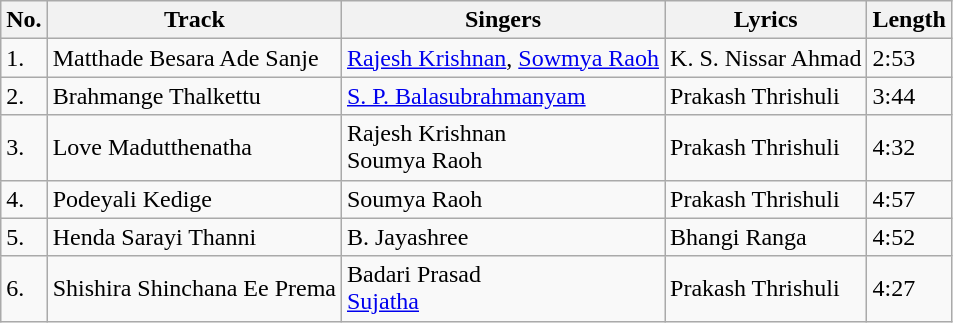<table class="wikitable">
<tr>
<th>No.</th>
<th>Track</th>
<th>Singers</th>
<th>Lyrics</th>
<th>Length</th>
</tr>
<tr>
<td>1.</td>
<td>Matthade Besara Ade Sanje</td>
<td><a href='#'>Rajesh Krishnan</a>, <a href='#'>Sowmya Raoh</a></td>
<td>K. S. Nissar Ahmad</td>
<td>2:53</td>
</tr>
<tr>
<td>2.</td>
<td>Brahmange Thalkettu</td>
<td><a href='#'>S. P. Balasubrahmanyam</a></td>
<td>Prakash Thrishuli</td>
<td>3:44</td>
</tr>
<tr>
<td>3.</td>
<td>Love Madutthenatha</td>
<td>Rajesh Krishnan<br>Soumya Raoh</td>
<td>Prakash Thrishuli</td>
<td>4:32</td>
</tr>
<tr>
<td>4.</td>
<td>Podeyali Kedige</td>
<td>Soumya Raoh</td>
<td>Prakash Thrishuli</td>
<td>4:57</td>
</tr>
<tr>
<td>5.</td>
<td>Henda Sarayi Thanni</td>
<td>B. Jayashree</td>
<td>Bhangi Ranga</td>
<td>4:52</td>
</tr>
<tr>
<td>6.</td>
<td>Shishira Shinchana Ee Prema</td>
<td>Badari Prasad<br><a href='#'>Sujatha</a></td>
<td>Prakash Thrishuli</td>
<td>4:27</td>
</tr>
</table>
